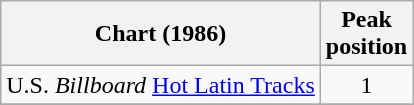<table class="wikitable">
<tr>
<th align="left">Chart (1986)</th>
<th align="left">Peak<br>position</th>
</tr>
<tr>
<td align="left">U.S. <em>Billboard</em> <a href='#'>Hot Latin Tracks</a></td>
<td align="center">1</td>
</tr>
<tr>
</tr>
</table>
